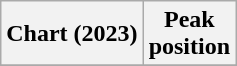<table class="wikitable sortable plainrowheaders" style="text-align:center">
<tr>
<th scope="col">Chart (2023)</th>
<th scope="col">Peak<br>position</th>
</tr>
<tr>
</tr>
</table>
